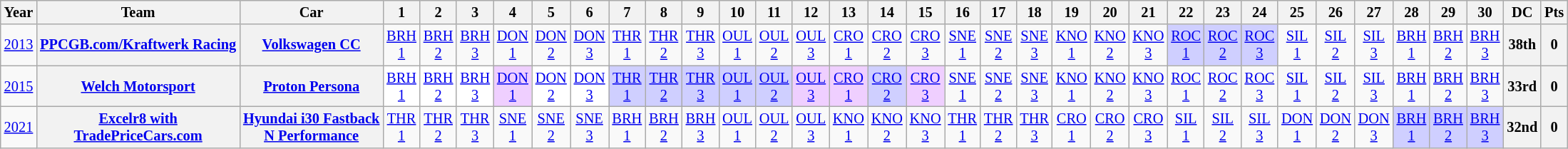<table class="wikitable" style="text-align:center; font-size:85%">
<tr>
<th>Year</th>
<th>Team</th>
<th>Car</th>
<th>1</th>
<th>2</th>
<th>3</th>
<th>4</th>
<th>5</th>
<th>6</th>
<th>7</th>
<th>8</th>
<th>9</th>
<th>10</th>
<th>11</th>
<th>12</th>
<th>13</th>
<th>14</th>
<th>15</th>
<th>16</th>
<th>17</th>
<th>18</th>
<th>19</th>
<th>20</th>
<th>21</th>
<th>22</th>
<th>23</th>
<th>24</th>
<th>25</th>
<th>26</th>
<th>27</th>
<th>28</th>
<th>29</th>
<th>30</th>
<th>DC</th>
<th>Pts</th>
</tr>
<tr>
<td><a href='#'>2013</a></td>
<th nowrap><a href='#'>PPCGB.com/Kraftwerk Racing</a></th>
<th nowrap><a href='#'>Volkswagen CC</a></th>
<td><a href='#'>BRH<br>1</a></td>
<td><a href='#'>BRH<br>2</a></td>
<td><a href='#'>BRH<br>3</a></td>
<td><a href='#'>DON<br>1</a></td>
<td><a href='#'>DON<br>2</a></td>
<td><a href='#'>DON<br>3</a></td>
<td><a href='#'>THR<br>1</a></td>
<td><a href='#'>THR<br>2</a></td>
<td><a href='#'>THR<br>3</a></td>
<td><a href='#'>OUL<br>1</a></td>
<td><a href='#'>OUL<br>2</a></td>
<td><a href='#'>OUL<br>3</a></td>
<td><a href='#'>CRO<br>1</a></td>
<td><a href='#'>CRO<br>2</a></td>
<td><a href='#'>CRO<br>3</a></td>
<td><a href='#'>SNE<br>1</a></td>
<td><a href='#'>SNE<br>2</a></td>
<td><a href='#'>SNE<br>3</a></td>
<td><a href='#'>KNO<br>1</a></td>
<td><a href='#'>KNO<br>2</a></td>
<td><a href='#'>KNO<br>3</a></td>
<td style="background:#CFCFFF;"><a href='#'>ROC<br>1</a><br></td>
<td style="background:#CFCFFF;"><a href='#'>ROC<br>2</a><br></td>
<td style="background:#CFCFFF;"><a href='#'>ROC<br>3</a><br></td>
<td><a href='#'>SIL<br>1</a></td>
<td><a href='#'>SIL<br>2</a></td>
<td><a href='#'>SIL<br>3</a></td>
<td><a href='#'>BRH<br>1</a></td>
<td><a href='#'>BRH<br>2</a></td>
<td><a href='#'>BRH<br>3</a></td>
<th>38th</th>
<th>0</th>
</tr>
<tr>
<td><a href='#'>2015</a></td>
<th nowrap><a href='#'>Welch Motorsport</a></th>
<th nowrap><a href='#'>Proton Persona</a></th>
<td style="background:#ffffff;"><a href='#'>BRH<br>1</a><br></td>
<td style="background:#ffffff;"><a href='#'>BRH<br>2</a><br></td>
<td style="background:#ffffff;"><a href='#'>BRH<br>3</a><br></td>
<td style="background:#EFCFFF;"><a href='#'>DON<br>1</a><br></td>
<td style="background:#ffffff;"><a href='#'>DON<br>2</a><br></td>
<td style="background:#ffffff;"><a href='#'>DON<br>3</a><br></td>
<td style="background:#CFCFFF;"><a href='#'>THR<br>1</a><br></td>
<td style="background:#CFCFFF;"><a href='#'>THR<br>2</a><br></td>
<td style="background:#CFCFFF;"><a href='#'>THR<br>3</a><br></td>
<td style="background:#CFCFFF;"><a href='#'>OUL<br>1</a><br></td>
<td style="background:#CFCFFF;"><a href='#'>OUL<br>2</a><br></td>
<td style="background:#EFCFFF;"><a href='#'>OUL<br>3</a><br></td>
<td style="background:#EFCFFF;"><a href='#'>CRO<br>1</a><br></td>
<td style="background:#CFCFFF;"><a href='#'>CRO<br>2</a><br></td>
<td style="background:#EFCFFF;"><a href='#'>CRO<br>3</a><br></td>
<td><a href='#'>SNE<br>1</a></td>
<td><a href='#'>SNE<br>2</a></td>
<td><a href='#'>SNE<br>3</a></td>
<td><a href='#'>KNO<br>1</a></td>
<td><a href='#'>KNO<br>2</a></td>
<td><a href='#'>KNO<br>3</a></td>
<td><a href='#'>ROC<br>1</a></td>
<td><a href='#'>ROC<br>2</a></td>
<td><a href='#'>ROC<br>3</a></td>
<td><a href='#'>SIL<br>1</a></td>
<td><a href='#'>SIL<br>2</a></td>
<td><a href='#'>SIL<br>3</a></td>
<td><a href='#'>BRH<br>1</a></td>
<td><a href='#'>BRH<br>2</a></td>
<td><a href='#'>BRH<br>3</a></td>
<th>33rd</th>
<th>0</th>
</tr>
<tr>
<td><a href='#'>2021</a></td>
<th nowrap><a href='#'>Excelr8 with<br>TradePriceCars.com</a></th>
<th nowrap><a href='#'>Hyundai i30 Fastback<br>N Performance</a></th>
<td><a href='#'>THR<br>1</a></td>
<td><a href='#'>THR<br>2</a></td>
<td><a href='#'>THR<br>3</a></td>
<td><a href='#'>SNE<br>1</a></td>
<td><a href='#'>SNE<br>2</a></td>
<td><a href='#'>SNE<br>3</a></td>
<td><a href='#'>BRH<br>1</a></td>
<td><a href='#'>BRH<br>2</a></td>
<td><a href='#'>BRH<br>3</a></td>
<td><a href='#'>OUL<br>1</a></td>
<td><a href='#'>OUL<br>2</a></td>
<td><a href='#'>OUL<br>3</a></td>
<td><a href='#'>KNO<br>1</a></td>
<td><a href='#'>KNO<br>2</a></td>
<td><a href='#'>KNO<br>3</a></td>
<td><a href='#'>THR<br>1</a></td>
<td><a href='#'>THR<br>2</a></td>
<td><a href='#'>THR<br>3</a></td>
<td><a href='#'>CRO<br>1</a></td>
<td><a href='#'>CRO<br>2</a></td>
<td><a href='#'>CRO<br>3</a></td>
<td><a href='#'>SIL<br>1</a></td>
<td><a href='#'>SIL<br>2</a></td>
<td><a href='#'>SIL<br>3</a></td>
<td><a href='#'>DON<br>1</a></td>
<td><a href='#'>DON<br>2</a></td>
<td><a href='#'>DON<br>3</a></td>
<td style="background:#CFCFFF;"><a href='#'>BRH<br>1</a><br></td>
<td style="background:#CFCFFF;"><a href='#'>BRH<br>2</a><br></td>
<td style="background:#CFCFFF;"><a href='#'>BRH<br>3</a><br></td>
<th>32nd</th>
<th>0</th>
</tr>
</table>
